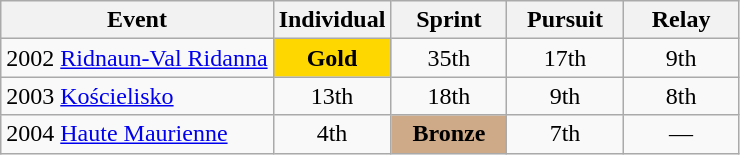<table class="wikitable" style="text-align: center;">
<tr ">
<th>Event</th>
<th style="width:70px;">Individual</th>
<th style="width:70px;">Sprint</th>
<th style="width:70px;">Pursuit</th>
<th style="width:70px;">Relay</th>
</tr>
<tr>
<td align=left> 2002 <a href='#'>Ridnaun-Val Ridanna</a></td>
<td style="background:gold"><strong>Gold</strong></td>
<td>35th</td>
<td>17th</td>
<td>9th</td>
</tr>
<tr>
<td align=left> 2003 <a href='#'>Kościelisko</a></td>
<td>13th</td>
<td>18th</td>
<td>9th</td>
<td>8th</td>
</tr>
<tr>
<td align=left> 2004 <a href='#'>Haute Maurienne</a></td>
<td>4th</td>
<td style="background:#cfaa88;"><strong>Bronze</strong></td>
<td>7th</td>
<td>—</td>
</tr>
</table>
